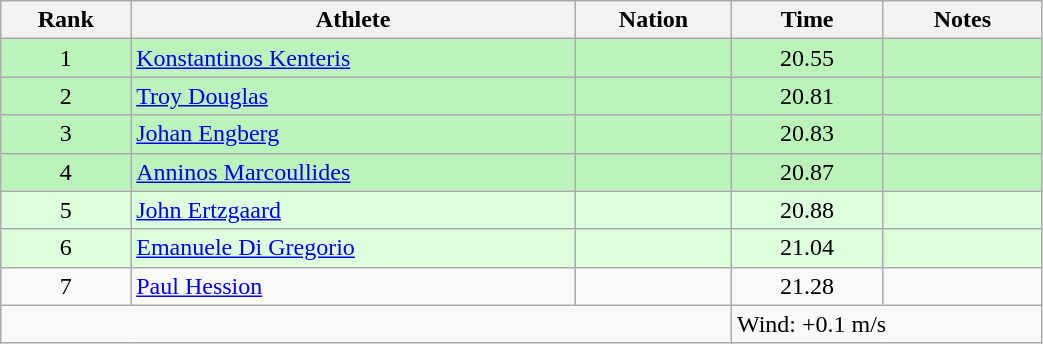<table class="wikitable sortable" style="text-align:center;width: 55%;">
<tr>
<th scope="col">Rank</th>
<th scope="col">Athlete</th>
<th scope="col">Nation</th>
<th scope="col">Time</th>
<th scope="col">Notes</th>
</tr>
<tr bgcolor=bbf3bb>
<td>1</td>
<td align=left><a href='#'>Konstantinos Kenteris</a></td>
<td align=left></td>
<td>20.55</td>
<td></td>
</tr>
<tr bgcolor=bbf3bb>
<td>2</td>
<td align=left><a href='#'>Troy Douglas</a></td>
<td align=left></td>
<td>20.81</td>
<td></td>
</tr>
<tr bgcolor=bbf3bb>
<td>3</td>
<td align=left><a href='#'>Johan Engberg</a></td>
<td align=left></td>
<td>20.83</td>
<td></td>
</tr>
<tr bgcolor=bbf3bb>
<td>4</td>
<td align=left><a href='#'>Anninos Marcoullides</a></td>
<td align=left></td>
<td>20.87</td>
<td></td>
</tr>
<tr bgcolor=ddffdd>
<td>5</td>
<td align=left><a href='#'>John Ertzgaard</a></td>
<td align=left></td>
<td>20.88</td>
<td></td>
</tr>
<tr bgcolor=ddffdd>
<td>6</td>
<td align=left><a href='#'>Emanuele Di Gregorio</a></td>
<td align=left></td>
<td>21.04</td>
<td></td>
</tr>
<tr>
<td>7</td>
<td align=left><a href='#'>Paul Hession</a></td>
<td align=left></td>
<td>21.28</td>
<td></td>
</tr>
<tr class="sortbottom">
<td colspan="3"></td>
<td colspan="2" style="text-align:left;">Wind: +0.1 m/s</td>
</tr>
</table>
